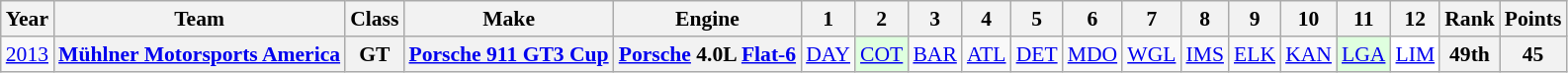<table class="wikitable" style="text-align:center; font-size:90%">
<tr>
<th>Year</th>
<th>Team</th>
<th>Class</th>
<th>Make</th>
<th>Engine</th>
<th>1</th>
<th>2</th>
<th>3</th>
<th>4</th>
<th>5</th>
<th>6</th>
<th>7</th>
<th>8</th>
<th>9</th>
<th>10</th>
<th>11</th>
<th>12</th>
<th>Rank</th>
<th>Points</th>
</tr>
<tr>
<td><a href='#'>2013</a></td>
<th><a href='#'>Mühlner Motorsports America</a></th>
<th>GT</th>
<th><a href='#'>Porsche 911 GT3 Cup</a></th>
<th><a href='#'>Porsche</a> 4.0L <a href='#'>Flat-6</a></th>
<td><a href='#'>DAY</a></td>
<td style="background:#DFFFDF;"><a href='#'>COT</a><br></td>
<td><a href='#'>BAR</a></td>
<td><a href='#'>ATL</a></td>
<td><a href='#'>DET</a></td>
<td><a href='#'>MDO</a></td>
<td><a href='#'>WGL</a></td>
<td><a href='#'>IMS</a></td>
<td><a href='#'>ELK</a></td>
<td><a href='#'>KAN</a></td>
<td style="background:#DFFFDF;"><a href='#'>LGA</a><br></td>
<td style="background:#FFFFFF;"><a href='#'>LIM</a><br></td>
<th>49th</th>
<th>45</th>
</tr>
</table>
